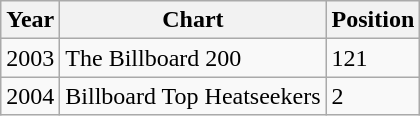<table class="wikitable">
<tr>
<th>Year</th>
<th>Chart</th>
<th>Position</th>
</tr>
<tr>
<td>2003</td>
<td>The Billboard 200</td>
<td>121</td>
</tr>
<tr>
<td>2004</td>
<td>Billboard Top Heatseekers</td>
<td>2</td>
</tr>
</table>
